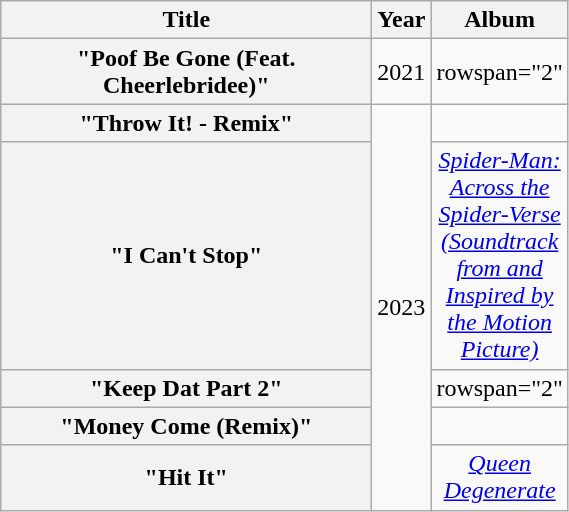<table class="wikitable plainrowheaders" style="text-align:center">
<tr>
<th scope="col" style="width:15em;">Title</th>
<th scope="col">Year</th>
<th scope="col" width="1">Album</th>
</tr>
<tr>
<th scope="row">"Poof Be Gone (Feat. Cheerlebridee)" <br></th>
<td>2021</td>
<td>rowspan="2" </td>
</tr>
<tr>
<th scope="row">"Throw It! - Remix" <br></th>
<td rowspan="5">2023</td>
</tr>
<tr>
<th scope="row">"I Can't Stop" <br></th>
<td><em><a href='#'>Spider-Man: Across the Spider-Verse (Soundtrack from and Inspired by the Motion Picture)</a></em></td>
</tr>
<tr>
<th scope="row">"Keep Dat Part 2" <br></th>
<td>rowspan="2" </td>
</tr>
<tr>
<th scope="row">"Money Come (Remix)"<br></th>
</tr>
<tr>
<th scope="row">"Hit It"<br></th>
<td><em><a href='#'>Queen Degenerate</a></em></td>
</tr>
</table>
